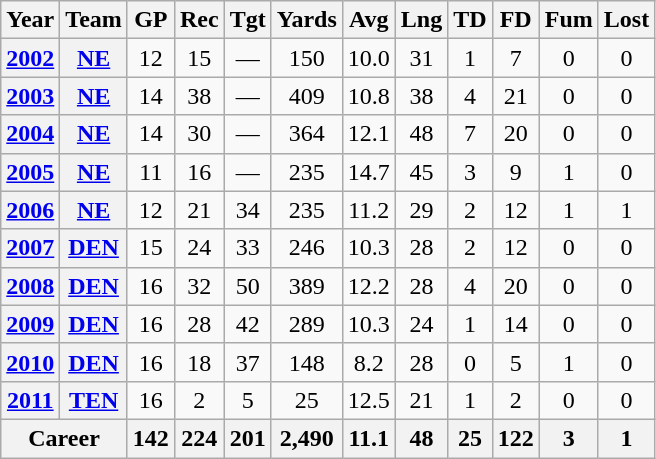<table class="wikitable" style="text-align: center;">
<tr>
<th>Year</th>
<th>Team</th>
<th>GP</th>
<th>Rec</th>
<th>Tgt</th>
<th>Yards</th>
<th>Avg</th>
<th>Lng</th>
<th>TD</th>
<th>FD</th>
<th>Fum</th>
<th>Lost</th>
</tr>
<tr>
<th><a href='#'>2002</a></th>
<th><a href='#'>NE</a></th>
<td>12</td>
<td>15</td>
<td>—</td>
<td>150</td>
<td>10.0</td>
<td>31</td>
<td>1</td>
<td>7</td>
<td>0</td>
<td>0</td>
</tr>
<tr>
<th><a href='#'>2003</a></th>
<th><a href='#'>NE</a></th>
<td>14</td>
<td>38</td>
<td>—</td>
<td>409</td>
<td>10.8</td>
<td>38</td>
<td>4</td>
<td>21</td>
<td>0</td>
<td>0</td>
</tr>
<tr>
<th><a href='#'>2004</a></th>
<th><a href='#'>NE</a></th>
<td>14</td>
<td>30</td>
<td>—</td>
<td>364</td>
<td>12.1</td>
<td>48</td>
<td>7</td>
<td>20</td>
<td>0</td>
<td>0</td>
</tr>
<tr>
<th><a href='#'>2005</a></th>
<th><a href='#'>NE</a></th>
<td>11</td>
<td>16</td>
<td>—</td>
<td>235</td>
<td>14.7</td>
<td>45</td>
<td>3</td>
<td>9</td>
<td>1</td>
<td>0</td>
</tr>
<tr>
<th><a href='#'>2006</a></th>
<th><a href='#'>NE</a></th>
<td>12</td>
<td>21</td>
<td>34</td>
<td>235</td>
<td>11.2</td>
<td>29</td>
<td>2</td>
<td>12</td>
<td>1</td>
<td>1</td>
</tr>
<tr>
<th><a href='#'>2007</a></th>
<th><a href='#'>DEN</a></th>
<td>15</td>
<td>24</td>
<td>33</td>
<td>246</td>
<td>10.3</td>
<td>28</td>
<td>2</td>
<td>12</td>
<td>0</td>
<td>0</td>
</tr>
<tr>
<th><a href='#'>2008</a></th>
<th><a href='#'>DEN</a></th>
<td>16</td>
<td>32</td>
<td>50</td>
<td>389</td>
<td>12.2</td>
<td>28</td>
<td>4</td>
<td>20</td>
<td>0</td>
<td>0</td>
</tr>
<tr>
<th><a href='#'>2009</a></th>
<th><a href='#'>DEN</a></th>
<td>16</td>
<td>28</td>
<td>42</td>
<td>289</td>
<td>10.3</td>
<td>24</td>
<td>1</td>
<td>14</td>
<td>0</td>
<td>0</td>
</tr>
<tr>
<th><a href='#'>2010</a></th>
<th><a href='#'>DEN</a></th>
<td>16</td>
<td>18</td>
<td>37</td>
<td>148</td>
<td>8.2</td>
<td>28</td>
<td>0</td>
<td>5</td>
<td>1</td>
<td>0</td>
</tr>
<tr>
<th><a href='#'>2011</a></th>
<th><a href='#'>TEN</a></th>
<td>16</td>
<td>2</td>
<td>5</td>
<td>25</td>
<td>12.5</td>
<td>21</td>
<td>1</td>
<td>2</td>
<td>0</td>
<td>0</td>
</tr>
<tr>
<th colspan="2">Career</th>
<th>142</th>
<th>224</th>
<th>201</th>
<th>2,490</th>
<th>11.1</th>
<th>48</th>
<th>25</th>
<th>122</th>
<th>3</th>
<th>1</th>
</tr>
</table>
